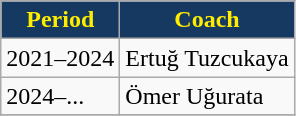<table class="wikitable">
<tr>
<th style="color:#FFED00; background:#163962;">Period</th>
<th style="color:#FFED00; background:#163962;">Coach</th>
</tr>
<tr>
<td>2021–2024</td>
<td> Ertuğ Tuzcukaya</td>
</tr>
<tr>
<td>2024–...</td>
<td> Ömer Uğurata</td>
</tr>
<tr>
</tr>
</table>
